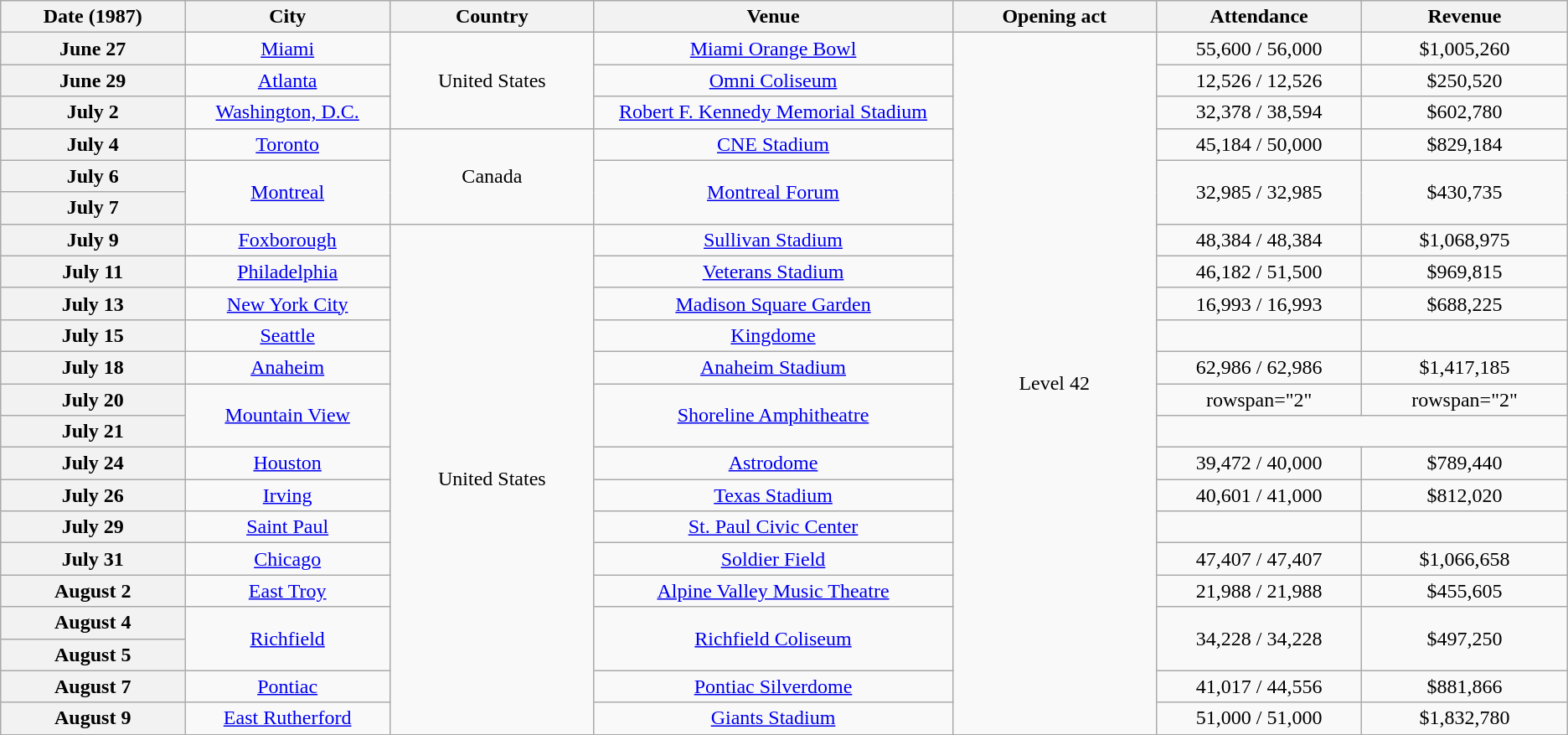<table class="wikitable plainrowheaders" style="text-align:center;">
<tr>
<th scope="col" style="width:9em;">Date (1987)</th>
<th scope="col" style="width:10em;">City</th>
<th scope="col" style="width:10em;">Country</th>
<th scope="col" style="width:18em;">Venue</th>
<th scope="col" style="width:10em;">Opening act</th>
<th scope="col" style="width:10em;">Attendance</th>
<th scope="col" style="width:10em;">Revenue</th>
</tr>
<tr>
<th scope="row" style="text-align:center;">June 27</th>
<td><a href='#'>Miami</a></td>
<td rowspan="3">United States</td>
<td><a href='#'>Miami Orange Bowl</a></td>
<td rowspan="22">Level 42</td>
<td>55,600 / 56,000</td>
<td>$1,005,260</td>
</tr>
<tr>
<th scope="row" style="text-align:center;">June 29</th>
<td><a href='#'>Atlanta</a></td>
<td><a href='#'>Omni Coliseum</a></td>
<td>12,526 / 12,526</td>
<td>$250,520</td>
</tr>
<tr>
<th scope="row" style="text-align:center;">July 2</th>
<td><a href='#'>Washington, D.C.</a></td>
<td><a href='#'>Robert F. Kennedy Memorial Stadium</a></td>
<td>32,378 / 38,594</td>
<td>$602,780</td>
</tr>
<tr>
<th scope="row" style="text-align:center;">July 4</th>
<td><a href='#'>Toronto</a></td>
<td rowspan="3">Canada</td>
<td><a href='#'>CNE Stadium</a></td>
<td>45,184 / 50,000</td>
<td>$829,184</td>
</tr>
<tr>
<th scope="row" style="text-align:center;">July 6</th>
<td rowspan="2"><a href='#'>Montreal</a></td>
<td rowspan="2"><a href='#'>Montreal Forum</a></td>
<td rowspan="2">32,985 / 32,985</td>
<td rowspan="2">$430,735</td>
</tr>
<tr>
<th scope="row" style="text-align:center;">July 7</th>
</tr>
<tr>
<th scope="row" style="text-align:center;">July 9</th>
<td><a href='#'>Foxborough</a></td>
<td rowspan="16">United States</td>
<td><a href='#'>Sullivan Stadium</a></td>
<td>48,384 / 48,384</td>
<td>$1,068,975</td>
</tr>
<tr>
<th scope="row" style="text-align:center;">July 11</th>
<td><a href='#'>Philadelphia</a></td>
<td><a href='#'>Veterans Stadium</a></td>
<td>46,182 / 51,500</td>
<td>$969,815</td>
</tr>
<tr>
<th scope="row" style="text-align:center;">July 13</th>
<td><a href='#'>New York City</a></td>
<td><a href='#'>Madison Square Garden</a></td>
<td>16,993 / 16,993</td>
<td>$688,225</td>
</tr>
<tr>
<th scope="row" style="text-align:center;">July 15</th>
<td><a href='#'>Seattle</a></td>
<td><a href='#'>Kingdome</a></td>
<td></td>
<td></td>
</tr>
<tr>
<th scope="row" style="text-align:center;">July 18</th>
<td><a href='#'>Anaheim</a></td>
<td><a href='#'>Anaheim Stadium</a></td>
<td>62,986 / 62,986</td>
<td>$1,417,185</td>
</tr>
<tr>
<th scope="row" style="text-align:center;">July 20</th>
<td rowspan="2"><a href='#'>Mountain View</a></td>
<td rowspan="2"><a href='#'>Shoreline Amphitheatre</a></td>
<td>rowspan="2" </td>
<td>rowspan="2" </td>
</tr>
<tr>
<th scope="row" style="text-align:center;">July 21</th>
</tr>
<tr>
<th scope="row" style="text-align:center;">July 24</th>
<td><a href='#'>Houston</a></td>
<td><a href='#'>Astrodome</a></td>
<td>39,472 / 40,000</td>
<td>$789,440</td>
</tr>
<tr>
<th scope="row" style="text-align:center;">July 26</th>
<td><a href='#'>Irving</a></td>
<td><a href='#'>Texas Stadium</a></td>
<td>40,601 / 41,000</td>
<td>$812,020</td>
</tr>
<tr>
<th scope="row" style="text-align:center;">July 29</th>
<td><a href='#'>Saint Paul</a></td>
<td><a href='#'>St. Paul Civic Center</a></td>
<td></td>
<td></td>
</tr>
<tr>
<th scope="row" style="text-align:center;">July 31</th>
<td><a href='#'>Chicago</a></td>
<td><a href='#'>Soldier Field</a></td>
<td>47,407 / 47,407</td>
<td>$1,066,658</td>
</tr>
<tr>
<th scope="row" style="text-align:center;">August 2</th>
<td><a href='#'>East Troy</a></td>
<td><a href='#'>Alpine Valley Music Theatre</a></td>
<td>21,988 / 21,988</td>
<td>$455,605</td>
</tr>
<tr>
<th scope="row" style="text-align:center;">August 4</th>
<td rowspan="2"><a href='#'>Richfield</a></td>
<td rowspan="2"><a href='#'>Richfield Coliseum</a></td>
<td rowspan="2">34,228 / 34,228</td>
<td rowspan="2">$497,250</td>
</tr>
<tr>
<th scope="row" style="text-align:center;">August 5</th>
</tr>
<tr>
<th scope="row" style="text-align:center;">August 7</th>
<td><a href='#'>Pontiac</a></td>
<td><a href='#'>Pontiac Silverdome</a></td>
<td>41,017 / 44,556</td>
<td>$881,866</td>
</tr>
<tr>
<th scope="row" style="text-align:center;">August 9</th>
<td><a href='#'>East Rutherford</a></td>
<td><a href='#'>Giants Stadium</a></td>
<td>51,000 / 51,000</td>
<td>$1,832,780</td>
</tr>
<tr>
</tr>
</table>
